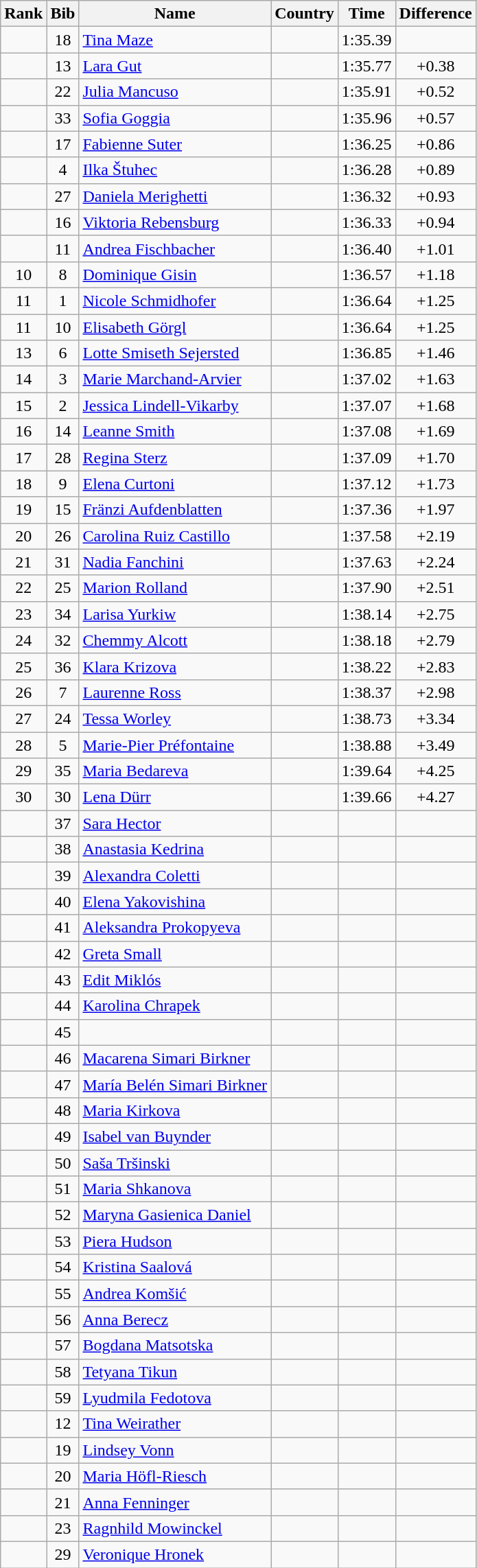<table class="wikitable sortable" style="text-align:center">
<tr>
<th>Rank</th>
<th>Bib</th>
<th>Name</th>
<th>Country</th>
<th>Time</th>
<th>Difference</th>
</tr>
<tr>
<td></td>
<td>18</td>
<td align=left><a href='#'>Tina Maze</a></td>
<td align=left></td>
<td>1:35.39</td>
<td></td>
</tr>
<tr>
<td></td>
<td>13</td>
<td align=left><a href='#'>Lara Gut</a></td>
<td align=left></td>
<td>1:35.77</td>
<td>+0.38</td>
</tr>
<tr>
<td></td>
<td>22</td>
<td align=left><a href='#'>Julia Mancuso</a></td>
<td align=left></td>
<td>1:35.91</td>
<td>+0.52</td>
</tr>
<tr>
<td></td>
<td>33</td>
<td align=left><a href='#'>Sofia Goggia</a></td>
<td align=left></td>
<td>1:35.96</td>
<td>+0.57</td>
</tr>
<tr>
<td></td>
<td>17</td>
<td align=left><a href='#'>Fabienne Suter</a></td>
<td align=left></td>
<td>1:36.25</td>
<td>+0.86</td>
</tr>
<tr>
<td></td>
<td>4</td>
<td align=left><a href='#'>Ilka Štuhec</a></td>
<td align=left></td>
<td>1:36.28</td>
<td>+0.89</td>
</tr>
<tr>
<td></td>
<td>27</td>
<td align=left><a href='#'>Daniela Merighetti</a></td>
<td align=left></td>
<td>1:36.32</td>
<td>+0.93</td>
</tr>
<tr>
<td></td>
<td>16</td>
<td align=left><a href='#'>Viktoria Rebensburg</a></td>
<td align=left></td>
<td>1:36.33</td>
<td>+0.94</td>
</tr>
<tr>
<td></td>
<td>11</td>
<td align=left><a href='#'>Andrea Fischbacher</a></td>
<td align=left></td>
<td>1:36.40</td>
<td>+1.01</td>
</tr>
<tr>
<td>10</td>
<td>8</td>
<td align=left><a href='#'>Dominique Gisin</a></td>
<td align=left></td>
<td>1:36.57</td>
<td>+1.18</td>
</tr>
<tr>
<td>11</td>
<td>1</td>
<td align=left><a href='#'>Nicole Schmidhofer</a></td>
<td align=left></td>
<td>1:36.64</td>
<td>+1.25</td>
</tr>
<tr>
<td>11</td>
<td>10</td>
<td align=left><a href='#'>Elisabeth Görgl</a></td>
<td align=left></td>
<td>1:36.64</td>
<td>+1.25</td>
</tr>
<tr>
<td>13</td>
<td>6</td>
<td align=left><a href='#'>Lotte Smiseth Sejersted</a></td>
<td align=left></td>
<td>1:36.85</td>
<td>+1.46</td>
</tr>
<tr>
<td>14</td>
<td>3</td>
<td align=left><a href='#'>Marie Marchand-Arvier</a></td>
<td align=left></td>
<td>1:37.02</td>
<td>+1.63</td>
</tr>
<tr>
<td>15</td>
<td>2</td>
<td align=left><a href='#'>Jessica Lindell-Vikarby</a></td>
<td align=left></td>
<td>1:37.07</td>
<td>+1.68</td>
</tr>
<tr>
<td>16</td>
<td>14</td>
<td align=left><a href='#'>Leanne Smith</a></td>
<td align=left></td>
<td>1:37.08</td>
<td>+1.69</td>
</tr>
<tr>
<td>17</td>
<td>28</td>
<td align=left><a href='#'>Regina Sterz</a></td>
<td align=left></td>
<td>1:37.09</td>
<td>+1.70</td>
</tr>
<tr>
<td>18</td>
<td>9</td>
<td align=left><a href='#'>Elena Curtoni</a></td>
<td align=left></td>
<td>1:37.12</td>
<td>+1.73</td>
</tr>
<tr>
<td>19</td>
<td>15</td>
<td align=left><a href='#'>Fränzi Aufdenblatten</a></td>
<td align=left></td>
<td>1:37.36</td>
<td>+1.97</td>
</tr>
<tr>
<td>20</td>
<td>26</td>
<td align=left><a href='#'>Carolina Ruiz Castillo</a></td>
<td align=left></td>
<td>1:37.58</td>
<td>+2.19</td>
</tr>
<tr>
<td>21</td>
<td>31</td>
<td align=left><a href='#'>Nadia Fanchini</a></td>
<td align=left></td>
<td>1:37.63</td>
<td>+2.24</td>
</tr>
<tr>
<td>22</td>
<td>25</td>
<td align=left><a href='#'>Marion Rolland</a></td>
<td align=left></td>
<td>1:37.90</td>
<td>+2.51</td>
</tr>
<tr>
<td>23</td>
<td>34</td>
<td align=left><a href='#'>Larisa Yurkiw</a></td>
<td align=left></td>
<td>1:38.14</td>
<td>+2.75</td>
</tr>
<tr>
<td>24</td>
<td>32</td>
<td align=left><a href='#'>Chemmy Alcott</a></td>
<td align=left></td>
<td>1:38.18</td>
<td>+2.79</td>
</tr>
<tr>
<td>25</td>
<td>36</td>
<td align=left><a href='#'>Klara Krizova</a></td>
<td align=left></td>
<td>1:38.22</td>
<td>+2.83</td>
</tr>
<tr>
<td>26</td>
<td>7</td>
<td align=left><a href='#'>Laurenne Ross</a></td>
<td align=left></td>
<td>1:38.37</td>
<td>+2.98</td>
</tr>
<tr>
<td>27</td>
<td>24</td>
<td align=left><a href='#'>Tessa Worley</a></td>
<td align=left></td>
<td>1:38.73</td>
<td>+3.34</td>
</tr>
<tr>
<td>28</td>
<td>5</td>
<td align=left><a href='#'>Marie-Pier Préfontaine</a></td>
<td align=left></td>
<td>1:38.88</td>
<td>+3.49</td>
</tr>
<tr>
<td>29</td>
<td>35</td>
<td align=left><a href='#'>Maria Bedareva</a></td>
<td align=left></td>
<td>1:39.64</td>
<td>+4.25</td>
</tr>
<tr>
<td>30</td>
<td>30</td>
<td align=left><a href='#'>Lena Dürr</a></td>
<td align=left></td>
<td>1:39.66</td>
<td>+4.27</td>
</tr>
<tr>
<td></td>
<td>37</td>
<td align=left><a href='#'>Sara Hector</a></td>
<td align=left></td>
<td></td>
<td></td>
</tr>
<tr>
<td></td>
<td>38</td>
<td align=left><a href='#'>Anastasia Kedrina</a></td>
<td align=left></td>
<td></td>
<td></td>
</tr>
<tr>
<td></td>
<td>39</td>
<td align=left><a href='#'>Alexandra Coletti</a></td>
<td align=left></td>
<td></td>
<td></td>
</tr>
<tr>
<td></td>
<td>40</td>
<td align=left><a href='#'>Elena Yakovishina</a></td>
<td align=left></td>
<td></td>
<td></td>
</tr>
<tr>
<td></td>
<td>41</td>
<td align=left><a href='#'>Aleksandra Prokopyeva</a></td>
<td align=left></td>
<td></td>
<td></td>
</tr>
<tr>
<td></td>
<td>42</td>
<td align=left><a href='#'>Greta Small</a></td>
<td align=left></td>
<td></td>
<td></td>
</tr>
<tr>
<td></td>
<td>43</td>
<td align=left><a href='#'>Edit Miklós</a></td>
<td align=left></td>
<td></td>
<td></td>
</tr>
<tr>
<td></td>
<td>44</td>
<td align=left><a href='#'>Karolina Chrapek</a></td>
<td align=left></td>
<td></td>
<td></td>
</tr>
<tr>
<td></td>
<td>45</td>
<td align=left></td>
<td align=left></td>
<td></td>
<td></td>
</tr>
<tr>
<td></td>
<td>46</td>
<td align=left><a href='#'>Macarena Simari Birkner</a></td>
<td align=left></td>
<td></td>
<td></td>
</tr>
<tr>
<td></td>
<td>47</td>
<td align=left><a href='#'>María Belén Simari Birkner</a></td>
<td align=left></td>
<td></td>
<td></td>
</tr>
<tr>
<td></td>
<td>48</td>
<td align=left><a href='#'>Maria Kirkova</a></td>
<td align=left></td>
<td></td>
<td></td>
</tr>
<tr>
<td></td>
<td>49</td>
<td align=left><a href='#'>Isabel van Buynder</a></td>
<td align=left></td>
<td></td>
<td></td>
</tr>
<tr>
<td></td>
<td>50</td>
<td align=left><a href='#'>Saša Tršinski</a></td>
<td align=left></td>
<td></td>
<td></td>
</tr>
<tr>
<td></td>
<td>51</td>
<td align=left><a href='#'>Maria Shkanova</a></td>
<td align=left></td>
<td></td>
<td></td>
</tr>
<tr>
<td></td>
<td>52</td>
<td align=left><a href='#'>Maryna Gasienica Daniel</a></td>
<td align=left></td>
<td></td>
<td></td>
</tr>
<tr>
<td></td>
<td>53</td>
<td align=left><a href='#'>Piera Hudson</a></td>
<td align=left></td>
<td></td>
<td></td>
</tr>
<tr>
<td></td>
<td>54</td>
<td align=left><a href='#'>Kristina Saalová</a></td>
<td align=left></td>
<td></td>
<td></td>
</tr>
<tr>
<td></td>
<td>55</td>
<td align=left><a href='#'>Andrea Komšić</a></td>
<td align=left></td>
<td></td>
<td></td>
</tr>
<tr>
<td></td>
<td>56</td>
<td align=left><a href='#'>Anna Berecz</a></td>
<td align=left></td>
<td></td>
<td></td>
</tr>
<tr>
<td></td>
<td>57</td>
<td align=left><a href='#'>Bogdana Matsotska</a></td>
<td align=left></td>
<td></td>
<td></td>
</tr>
<tr>
<td></td>
<td>58</td>
<td align=left><a href='#'>Tetyana Tikun</a></td>
<td align=left></td>
<td></td>
<td></td>
</tr>
<tr>
<td></td>
<td>59</td>
<td align=left><a href='#'>Lyudmila Fedotova</a></td>
<td align=left></td>
<td></td>
<td></td>
</tr>
<tr>
<td></td>
<td>12</td>
<td align=left><a href='#'>Tina Weirather</a></td>
<td align=left></td>
<td></td>
<td></td>
</tr>
<tr>
<td></td>
<td>19</td>
<td align=left><a href='#'>Lindsey Vonn</a></td>
<td align=left></td>
<td></td>
<td></td>
</tr>
<tr>
<td></td>
<td>20</td>
<td align=left><a href='#'>Maria Höfl-Riesch</a></td>
<td align=left></td>
<td></td>
<td></td>
</tr>
<tr>
<td></td>
<td>21</td>
<td align=left><a href='#'>Anna Fenninger</a></td>
<td align=left></td>
<td></td>
<td></td>
</tr>
<tr>
<td></td>
<td>23</td>
<td align=left><a href='#'>Ragnhild Mowinckel</a></td>
<td align=left></td>
<td></td>
<td></td>
</tr>
<tr>
<td></td>
<td>29</td>
<td align=left><a href='#'>Veronique Hronek</a></td>
<td align=left></td>
<td></td>
<td></td>
</tr>
</table>
